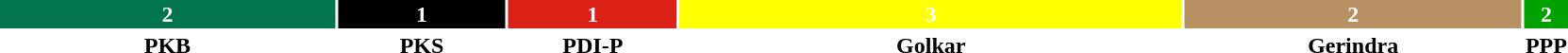<table style="width:88%; text-align:center;">
<tr style="color:white;">
<td style="background:#02754C; width:22.2%;"><strong>2</strong></td>
<td style="background:#000000; width:11.1%;"><strong>1</strong></td>
<td style="background:#DB2016; width:11.1%;"><strong>1</strong></td>
<td style="background:#FFFF00; width:33.3%;"><strong>3</strong></td>
<td style="background:#B79164; width:22.2%;"><strong>2</strong></td>
<td style="background:#00A100; width:22.2%;"><strong>2</strong></td>
</tr>
<tr>
<td><span><strong>PKB</strong></span></td>
<td><span><strong>PKS</strong></span></td>
<td><span><strong>PDI-P</strong></span></td>
<td><span><strong>Golkar</strong></span></td>
<td><span><strong>Gerindra</strong></span></td>
<td><span><strong>PPP</strong></span></td>
</tr>
</table>
